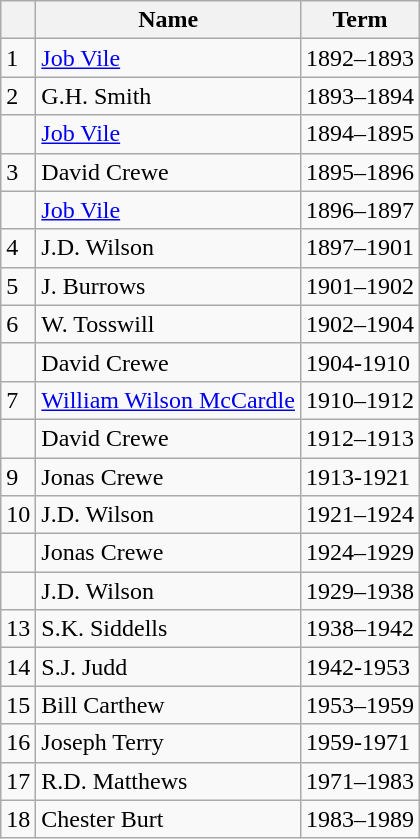<table class="wikitable">
<tr>
<th></th>
<th>Name</th>
<th>Term</th>
</tr>
<tr>
<td>1</td>
<td><a href='#'>Job Vile</a></td>
<td>1892–1893</td>
</tr>
<tr>
<td>2</td>
<td>G.H. Smith</td>
<td>1893–1894</td>
</tr>
<tr>
<td></td>
<td><a href='#'>Job Vile</a></td>
<td>1894–1895</td>
</tr>
<tr>
<td>3</td>
<td>David Crewe</td>
<td>1895–1896</td>
</tr>
<tr>
<td></td>
<td><a href='#'>Job Vile</a></td>
<td>1896–1897</td>
</tr>
<tr>
<td>4</td>
<td>J.D. Wilson</td>
<td>1897–1901</td>
</tr>
<tr>
<td>5</td>
<td>J. Burrows</td>
<td>1901–1902</td>
</tr>
<tr>
<td>6</td>
<td>W. Tosswill</td>
<td>1902–1904</td>
</tr>
<tr>
<td></td>
<td>David Crewe</td>
<td>1904-1910</td>
</tr>
<tr>
<td>7</td>
<td><a href='#'>William Wilson McCardle</a></td>
<td>1910–1912</td>
</tr>
<tr>
<td></td>
<td>David Crewe</td>
<td>1912–1913</td>
</tr>
<tr>
<td>9</td>
<td>Jonas Crewe</td>
<td>1913-1921</td>
</tr>
<tr>
<td>10</td>
<td>J.D. Wilson</td>
<td>1921–1924</td>
</tr>
<tr>
<td></td>
<td>Jonas Crewe</td>
<td>1924–1929</td>
</tr>
<tr>
<td></td>
<td>J.D. Wilson</td>
<td>1929–1938</td>
</tr>
<tr>
<td>13</td>
<td>S.K. Siddells</td>
<td>1938–1942</td>
</tr>
<tr>
<td>14</td>
<td>S.J. Judd</td>
<td>1942-1953</td>
</tr>
<tr>
<td>15</td>
<td>Bill Carthew</td>
<td>1953–1959</td>
</tr>
<tr>
<td>16</td>
<td>Joseph Terry</td>
<td>1959-1971</td>
</tr>
<tr>
<td>17</td>
<td>R.D. Matthews</td>
<td>1971–1983</td>
</tr>
<tr>
<td>18</td>
<td>Chester Burt</td>
<td>1983–1989</td>
</tr>
</table>
